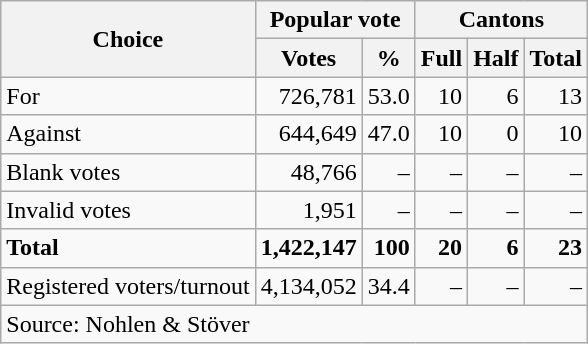<table class=wikitable style=text-align:right>
<tr>
<th rowspan=2>Choice</th>
<th colspan=2>Popular vote</th>
<th colspan=3>Cantons</th>
</tr>
<tr>
<th>Votes</th>
<th>%</th>
<th>Full</th>
<th>Half</th>
<th>Total</th>
</tr>
<tr>
<td align=left>For</td>
<td>726,781</td>
<td>53.0</td>
<td>10</td>
<td>6</td>
<td>13</td>
</tr>
<tr>
<td align=left>Against</td>
<td>644,649</td>
<td>47.0</td>
<td>10</td>
<td>0</td>
<td>10</td>
</tr>
<tr>
<td align=left>Blank votes</td>
<td>48,766</td>
<td>–</td>
<td>–</td>
<td>–</td>
<td>–</td>
</tr>
<tr>
<td align=left>Invalid votes</td>
<td>1,951</td>
<td>–</td>
<td>–</td>
<td>–</td>
<td>–</td>
</tr>
<tr>
<td align=left><strong>Total</strong></td>
<td><strong>1,422,147</strong></td>
<td><strong>100</strong></td>
<td><strong>20</strong></td>
<td><strong>6</strong></td>
<td><strong>23</strong></td>
</tr>
<tr>
<td align=left>Registered voters/turnout</td>
<td>4,134,052</td>
<td>34.4</td>
<td>–</td>
<td>–</td>
<td>–</td>
</tr>
<tr>
<td align=left colspan=11>Source: Nohlen & Stöver</td>
</tr>
</table>
